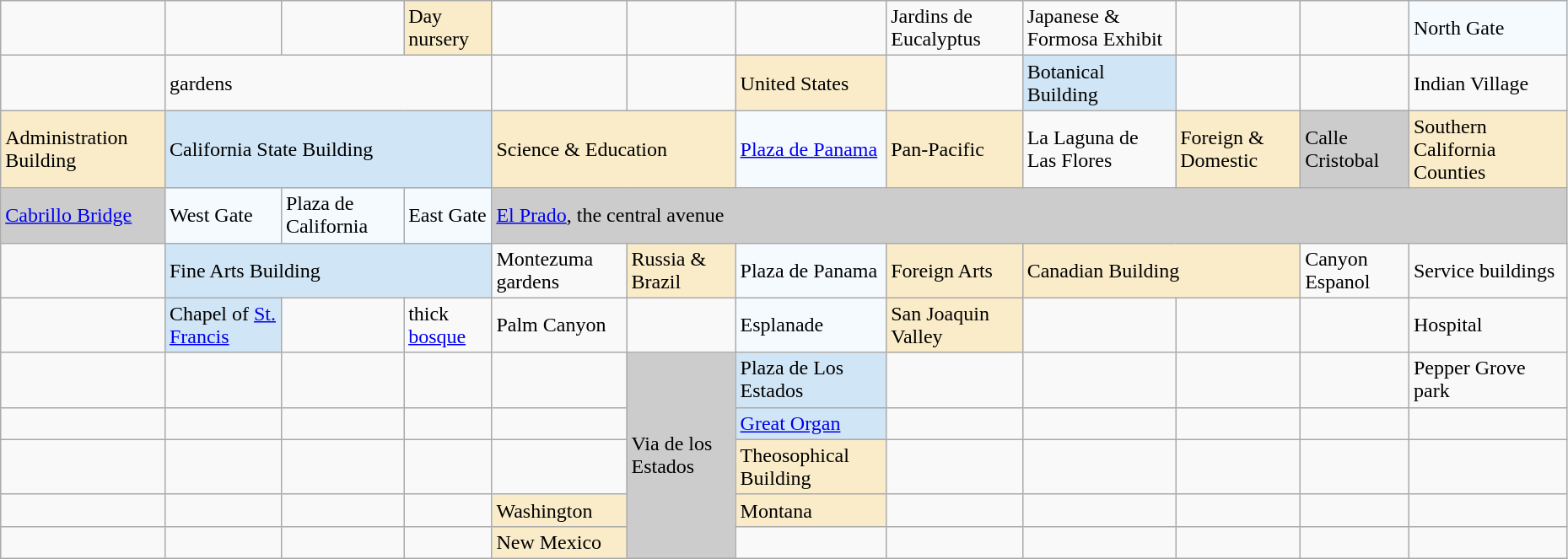<table class="wikitable" border="1" style="width:98%">
<tr>
<td></td>
<td></td>
<td></td>
<td style="background:#faecc8">Day nursery</td>
<td></td>
<td></td>
<td></td>
<td>Jardins de Eucalyptus</td>
<td>Japanese & Formosa Exhibit</td>
<td></td>
<td></td>
<td style="background:#f5faff">North Gate</td>
</tr>
<tr>
<td></td>
<td colspan="3">gardens</td>
<td></td>
<td></td>
<td style="background:#faecc8">United States</td>
<td></td>
<td style="background:#d0e5f5">Botanical Building</td>
<td></td>
<td></td>
<td>Indian Village</td>
</tr>
<tr>
<td style="background:#faecc8">Administration Building</td>
<td colspan="3" style="background:#d0e5f5">California State Building</td>
<td colspan="2" style="background:#faecc8">Science & Education</td>
<td style="background:#f5faff"><a href='#'>Plaza de Panama</a></td>
<td style="background:#faecc8">Pan-Pacific</td>
<td>La Laguna de Las Flores</td>
<td style="background:#faecc8">Foreign & Domestic</td>
<td style="background:#cccccc">Calle Cristobal</td>
<td style="background:#faecc8">Southern California Counties</td>
</tr>
<tr>
<td style="background:#cccccc"><a href='#'>Cabrillo Bridge</a></td>
<td style="background:#f5faff">West Gate</td>
<td style="background:#f5faff">Plaza de California</td>
<td style="background:#f5faff">East Gate</td>
<td colspan="8" style="background:#cccccc"><a href='#'>El Prado</a>, the central avenue</td>
</tr>
<tr>
<td></td>
<td colspan="3" style="background:#d0e5f5">Fine Arts Building</td>
<td>Montezuma gardens</td>
<td style="background:#faecc8">Russia & Brazil</td>
<td style="background:#f5faff">Plaza de Panama</td>
<td style="background:#faecc8">Foreign Arts</td>
<td colspan="2" style="background:#faecc8">Canadian Building</td>
<td>Canyon Espanol</td>
<td>Service buildings</td>
</tr>
<tr>
<td></td>
<td style="background:#d0e5f5">Chapel of <a href='#'>St. Francis</a></td>
<td></td>
<td>thick <a href='#'>bosque</a></td>
<td>Palm Canyon</td>
<td></td>
<td style="background:#f5faff">Esplanade</td>
<td style="background:#faecc8">San Joaquin Valley</td>
<td></td>
<td></td>
<td></td>
<td>Hospital</td>
</tr>
<tr>
<td></td>
<td></td>
<td></td>
<td></td>
<td></td>
<td rowspan="5" style="background:#cccccc">Via de los Estados</td>
<td style="background:#d0e5f5">Plaza de Los Estados</td>
<td></td>
<td></td>
<td></td>
<td></td>
<td>Pepper Grove park</td>
</tr>
<tr>
<td></td>
<td></td>
<td></td>
<td></td>
<td></td>
<td style="background:#d0e5f5"><a href='#'>Great Organ</a></td>
<td></td>
<td></td>
<td></td>
<td></td>
<td></td>
</tr>
<tr>
<td></td>
<td></td>
<td></td>
<td></td>
<td></td>
<td style="background:#faecc8">Theosophical Building</td>
<td></td>
<td></td>
<td></td>
<td></td>
<td></td>
</tr>
<tr>
<td></td>
<td></td>
<td></td>
<td></td>
<td style="background:#faecc8">Washington</td>
<td style="background:#faecc8">Montana</td>
<td></td>
<td></td>
<td></td>
<td></td>
<td></td>
</tr>
<tr>
<td></td>
<td></td>
<td></td>
<td></td>
<td style="background:#faecc8">New Mexico</td>
<td></td>
<td></td>
<td></td>
<td></td>
<td></td>
<td></td>
</tr>
</table>
